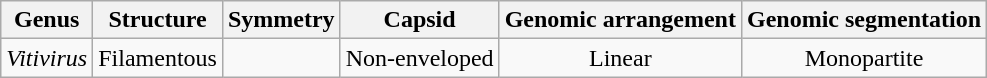<table class="wikitable sortable" style="text-align:center">
<tr>
<th>Genus</th>
<th>Structure</th>
<th>Symmetry</th>
<th>Capsid</th>
<th>Genomic arrangement</th>
<th>Genomic segmentation</th>
</tr>
<tr>
<td><em>Vitivirus</em></td>
<td>Filamentous</td>
<td></td>
<td>Non-enveloped</td>
<td>Linear</td>
<td>Monopartite</td>
</tr>
</table>
